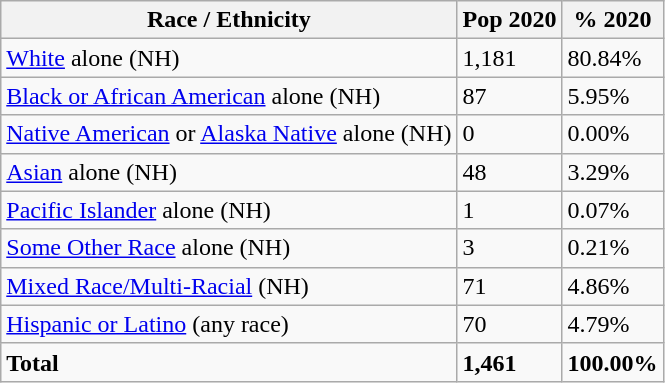<table class="wikitable">
<tr>
<th>Race / Ethnicity</th>
<th>Pop 2020</th>
<th>% 2020</th>
</tr>
<tr>
<td><a href='#'>White</a> alone (NH)</td>
<td>1,181</td>
<td>80.84%</td>
</tr>
<tr>
<td><a href='#'>Black or African American</a> alone (NH)</td>
<td>87</td>
<td>5.95%</td>
</tr>
<tr>
<td><a href='#'>Native American</a> or <a href='#'>Alaska Native</a> alone (NH)</td>
<td>0</td>
<td>0.00%</td>
</tr>
<tr>
<td><a href='#'>Asian</a> alone (NH)</td>
<td>48</td>
<td>3.29%</td>
</tr>
<tr>
<td><a href='#'>Pacific Islander</a> alone (NH)</td>
<td>1</td>
<td>0.07%</td>
</tr>
<tr>
<td><a href='#'>Some Other Race</a> alone (NH)</td>
<td>3</td>
<td>0.21%</td>
</tr>
<tr>
<td><a href='#'>Mixed Race/Multi-Racial</a> (NH)</td>
<td>71</td>
<td>4.86%</td>
</tr>
<tr>
<td><a href='#'>Hispanic or Latino</a> (any race)</td>
<td>70</td>
<td>4.79%</td>
</tr>
<tr>
<td><strong>Total</strong></td>
<td><strong>1,461</strong></td>
<td><strong>100.00%</strong></td>
</tr>
</table>
